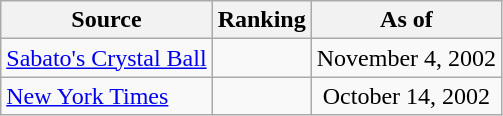<table class="wikitable" style="text-align:center">
<tr>
<th>Source</th>
<th>Ranking</th>
<th>As of</th>
</tr>
<tr>
<td align=left><a href='#'>Sabato's Crystal Ball</a></td>
<td></td>
<td>November 4, 2002</td>
</tr>
<tr>
<td align=left><a href='#'>New York Times</a></td>
<td></td>
<td>October 14, 2002</td>
</tr>
</table>
